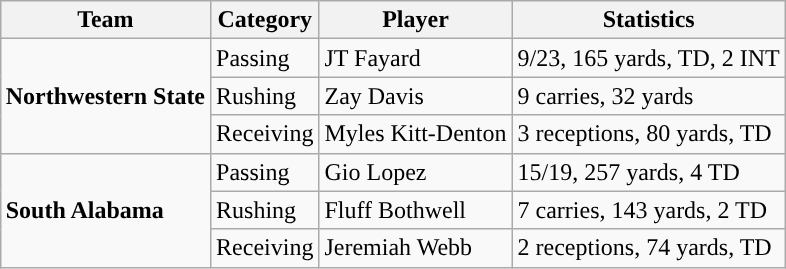<table class="wikitable" style="float: right;">
<tr>
<th>Team</th>
<th>Category</th>
<th>Player</th>
<th>Statistics</th>
</tr>
<tr>
<td rowspan=3><strong>Northwestern State</strong></td>
<td>Passing</td>
<td>JT Fayard</td>
<td>9/23, 165 yards, TD, 2 INT</td>
</tr>
<tr>
<td>Rushing</td>
<td>Zay Davis</td>
<td>9 carries, 32 yards</td>
</tr>
<tr>
<td>Receiving</td>
<td>Myles Kitt-Denton</td>
<td>3 receptions, 80 yards, TD</td>
</tr>
<tr>
<td rowspan=3><strong>South Alabama</strong></td>
<td>Passing</td>
<td>Gio Lopez</td>
<td>15/19, 257 yards, 4 TD</td>
</tr>
<tr>
<td>Rushing</td>
<td>Fluff Bothwell</td>
<td>7 carries, 143 yards, 2 TD</td>
</tr>
<tr>
<td>Receiving</td>
<td>Jeremiah Webb</td>
<td>2 receptions, 74 yards, TD</td>
</tr>
</table>
